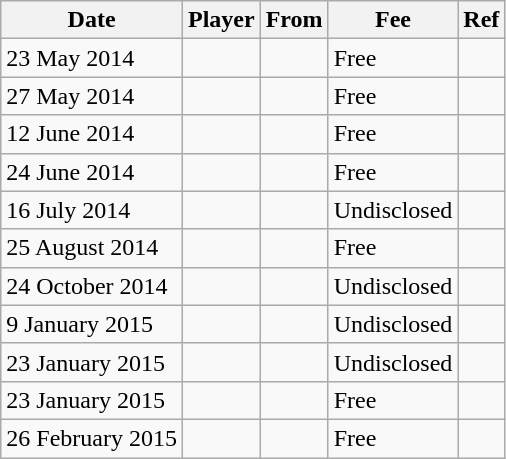<table class="wikitable">
<tr>
<th>Date</th>
<th>Player</th>
<th>From</th>
<th>Fee</th>
<th>Ref</th>
</tr>
<tr>
<td>23 May 2014</td>
<td></td>
<td></td>
<td>Free</td>
<td></td>
</tr>
<tr>
<td>27 May 2014</td>
<td></td>
<td></td>
<td>Free</td>
<td></td>
</tr>
<tr>
<td>12 June 2014</td>
<td></td>
<td></td>
<td>Free</td>
<td></td>
</tr>
<tr>
<td>24 June 2014</td>
<td></td>
<td></td>
<td>Free</td>
<td></td>
</tr>
<tr>
<td>16 July 2014</td>
<td></td>
<td></td>
<td>Undisclosed</td>
<td></td>
</tr>
<tr>
<td>25 August 2014</td>
<td></td>
<td></td>
<td>Free</td>
<td></td>
</tr>
<tr>
<td>24 October 2014</td>
<td></td>
<td></td>
<td>Undisclosed</td>
<td></td>
</tr>
<tr>
<td>9 January 2015</td>
<td></td>
<td></td>
<td>Undisclosed</td>
<td></td>
</tr>
<tr>
<td>23 January 2015</td>
<td></td>
<td></td>
<td>Undisclosed</td>
<td></td>
</tr>
<tr>
<td>23 January 2015</td>
<td></td>
<td></td>
<td>Free</td>
<td></td>
</tr>
<tr>
<td>26 February 2015</td>
<td></td>
<td></td>
<td>Free</td>
<td></td>
</tr>
</table>
